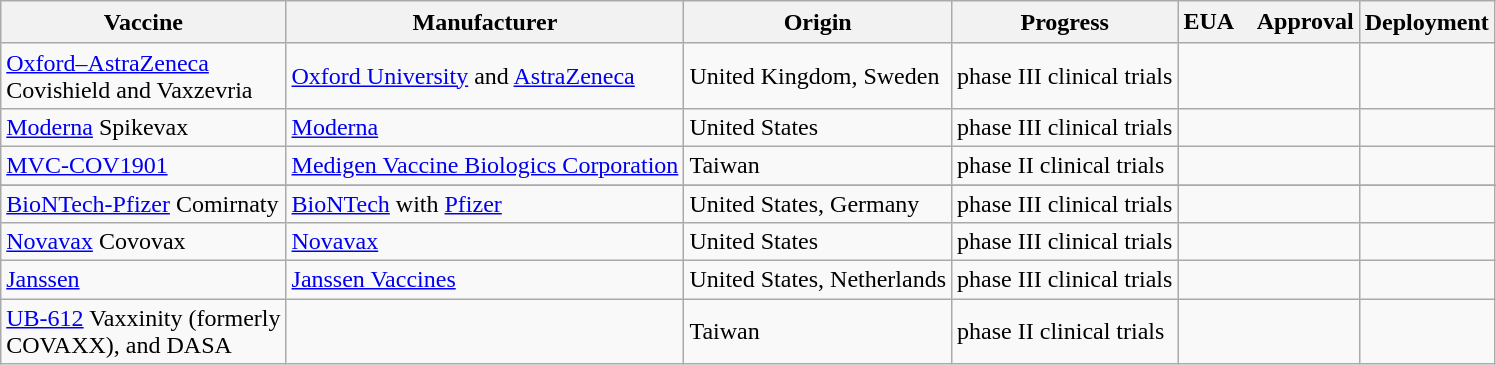<table class="wikitable">
<tr>
<th>Vaccine</th>
<th>Manufacturer</th>
<th>Origin</th>
<th>Progress</th>
<th>EUA　Approval</th>
<th>Deployment</th>
</tr>
<tr>
<td><a href='#'>Oxford–AstraZeneca</a> <br>Covishield and Vaxzevria</td>
<td><a href='#'>Oxford University</a> and <a href='#'>AstraZeneca</a></td>
<td>United Kingdom, Sweden</td>
<td>phase III clinical trials</td>
<td></td>
<td></td>
</tr>
<tr>
<td><a href='#'>Moderna</a> Spikevax</td>
<td><a href='#'>Moderna</a></td>
<td>United States</td>
<td>phase III clinical trials</td>
<td></td>
<td></td>
</tr>
<tr>
<td><a href='#'>MVC-COV1901</a></td>
<td><a href='#'>Medigen Vaccine Biologics Corporation</a></td>
<td>Taiwan</td>
<td>phase II clinical trials</td>
<td></td>
<td></td>
</tr>
<tr>
</tr>
<tr>
<td><a href='#'>BioNTech-Pfizer</a> Comirnaty</td>
<td><a href='#'>BioNTech</a> with <a href='#'>Pfizer</a></td>
<td>United States, Germany</td>
<td>phase III clinical trials</td>
<td></td>
<td></td>
</tr>
<tr>
<td><a href='#'>Novavax</a> Covovax</td>
<td><a href='#'>Novavax</a></td>
<td>United States</td>
<td phases III clinical trials>phase III clinical trials</td>
<td></td>
<td></td>
</tr>
<tr>
<td><a href='#'>Janssen</a></td>
<td><a href='#'>Janssen Vaccines</a></td>
<td>United States, Netherlands</td>
<td>phase III clinical trials</td>
<td></td>
<td></td>
</tr>
<tr>
<td><a href='#'>UB-612</a> Vaxxinity (formerly<br>COVAXX), and DASA</td>
<td></td>
<td>Taiwan</td>
<td>phase II clinical trials</td>
<td></td>
<td></td>
</tr>
</table>
